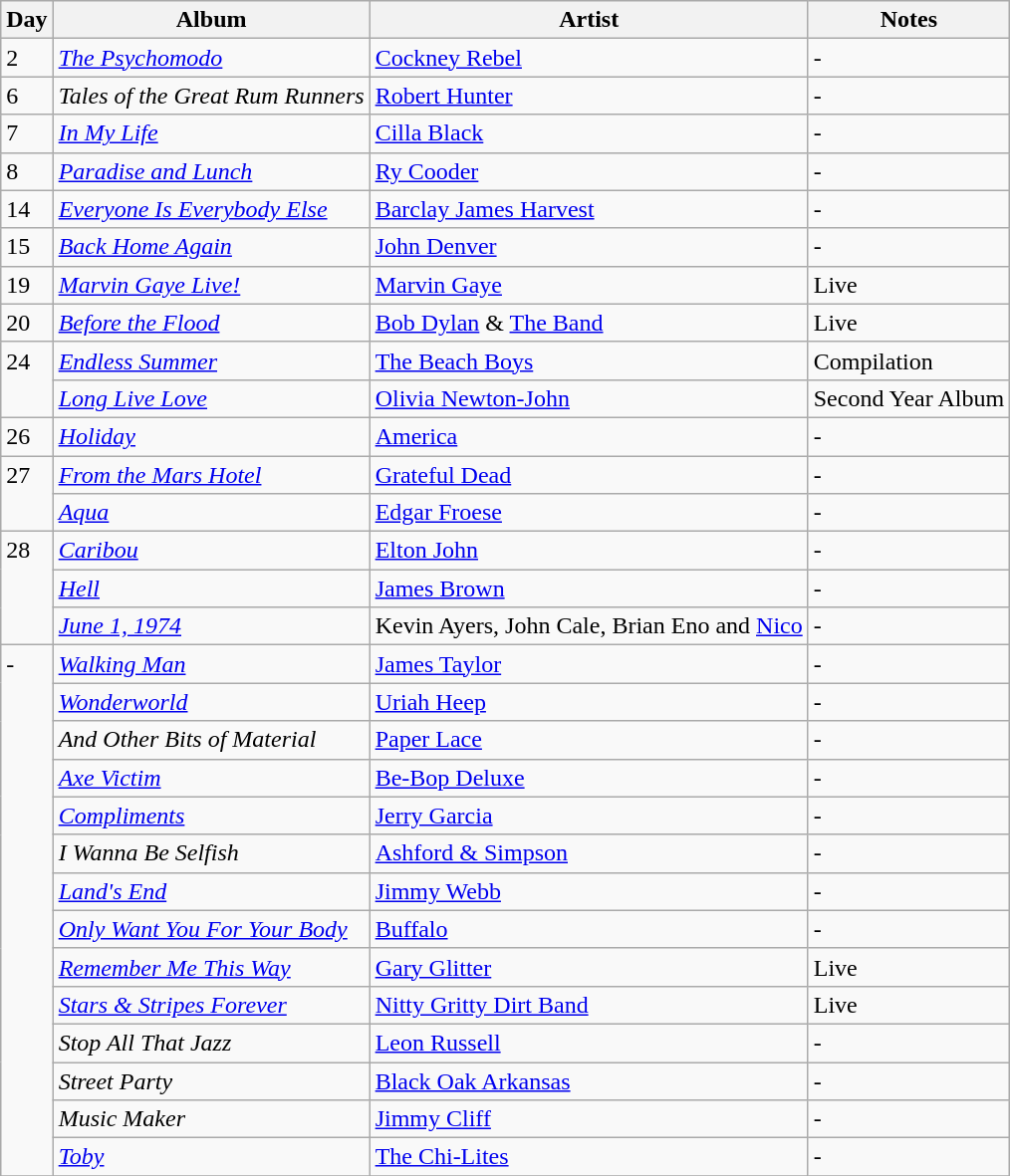<table class="wikitable">
<tr>
<th>Day</th>
<th>Album</th>
<th>Artist</th>
<th>Notes</th>
</tr>
<tr>
<td rowspan="1" valign="top">2</td>
<td><em><a href='#'>The Psychomodo</a></em></td>
<td><a href='#'>Cockney Rebel</a></td>
<td>-</td>
</tr>
<tr>
<td rowspan="1" valign="top">6</td>
<td><em>Tales of the Great Rum Runners</em></td>
<td><a href='#'>Robert Hunter</a></td>
<td>-</td>
</tr>
<tr>
<td rowspan="1" valign="top">7</td>
<td><em><a href='#'>In My Life</a></em></td>
<td><a href='#'>Cilla Black</a></td>
<td>-</td>
</tr>
<tr>
<td rowspan="1" valign="top">8</td>
<td><em><a href='#'>Paradise and Lunch</a></em></td>
<td><a href='#'>Ry Cooder</a></td>
<td>-</td>
</tr>
<tr>
<td rowspan="1" valign="top">14</td>
<td><em><a href='#'>Everyone Is Everybody Else</a></em></td>
<td><a href='#'>Barclay James Harvest</a></td>
<td>-</td>
</tr>
<tr>
<td rowspan="1" valign="top">15</td>
<td><em><a href='#'>Back Home Again</a></em></td>
<td><a href='#'>John Denver</a></td>
<td>-</td>
</tr>
<tr>
<td rowspan="1" valign="top">19</td>
<td><em><a href='#'>Marvin Gaye Live!</a></em></td>
<td><a href='#'>Marvin Gaye</a></td>
<td>Live</td>
</tr>
<tr>
<td rowspan="1" valign="top">20</td>
<td><em><a href='#'>Before the Flood</a></em></td>
<td><a href='#'>Bob Dylan</a> & <a href='#'>The Band</a></td>
<td>Live</td>
</tr>
<tr>
<td rowspan="2" valign="top">24</td>
<td><em><a href='#'>Endless Summer</a></em></td>
<td><a href='#'>The Beach Boys</a></td>
<td>Compilation</td>
</tr>
<tr>
<td><em><a href='#'>Long Live Love</a></em></td>
<td><a href='#'>Olivia Newton-John</a></td>
<td>Second Year Album</td>
</tr>
<tr>
<td rowspan="1" valign="top">26</td>
<td><em><a href='#'>Holiday</a></em></td>
<td><a href='#'>America</a></td>
<td>-</td>
</tr>
<tr>
<td rowspan="2" valign="top">27</td>
<td><em><a href='#'>From the Mars Hotel</a></em></td>
<td><a href='#'>Grateful Dead</a></td>
<td>-</td>
</tr>
<tr>
<td><em><a href='#'>Aqua</a></em></td>
<td><a href='#'>Edgar Froese</a></td>
<td>-</td>
</tr>
<tr>
<td rowspan="3" valign="top">28</td>
<td><em><a href='#'>Caribou</a></em></td>
<td><a href='#'>Elton John</a></td>
<td>-</td>
</tr>
<tr>
<td><em><a href='#'>Hell</a></em></td>
<td><a href='#'>James Brown</a></td>
<td>-</td>
</tr>
<tr>
<td><em><a href='#'>June 1, 1974</a></em></td>
<td>Kevin Ayers, John Cale, Brian Eno and <a href='#'>Nico</a></td>
<td>-</td>
</tr>
<tr>
<td rowspan="14" valign="top">-</td>
<td><em><a href='#'>Walking Man</a></em></td>
<td><a href='#'>James Taylor</a></td>
<td>-</td>
</tr>
<tr>
<td><em><a href='#'>Wonderworld</a></em></td>
<td><a href='#'>Uriah Heep</a></td>
<td>-</td>
</tr>
<tr>
<td><em>And Other Bits of Material</em></td>
<td><a href='#'>Paper Lace</a></td>
<td>-</td>
</tr>
<tr>
<td><em><a href='#'>Axe Victim</a></em></td>
<td><a href='#'>Be-Bop Deluxe</a></td>
<td>-</td>
</tr>
<tr>
<td><em><a href='#'>Compliments</a></em></td>
<td><a href='#'>Jerry Garcia</a></td>
<td>-</td>
</tr>
<tr>
<td><em>I Wanna Be Selfish</em></td>
<td><a href='#'>Ashford & Simpson</a></td>
<td>-</td>
</tr>
<tr>
<td><em><a href='#'>Land's End</a></em></td>
<td><a href='#'>Jimmy Webb</a></td>
<td>-</td>
</tr>
<tr>
<td><em><a href='#'>Only Want You For Your Body</a></em></td>
<td><a href='#'>Buffalo</a></td>
<td>-</td>
</tr>
<tr>
<td><em><a href='#'>Remember Me This Way</a></em></td>
<td><a href='#'>Gary Glitter</a></td>
<td>Live</td>
</tr>
<tr>
<td><em><a href='#'>Stars & Stripes Forever</a></em></td>
<td><a href='#'>Nitty Gritty Dirt Band</a></td>
<td>Live</td>
</tr>
<tr>
<td><em>Stop All That Jazz</em></td>
<td><a href='#'>Leon Russell</a></td>
<td>-</td>
</tr>
<tr>
<td><em>Street Party</em></td>
<td><a href='#'>Black Oak Arkansas</a></td>
<td>-</td>
</tr>
<tr>
<td><em>Music Maker</em></td>
<td><a href='#'>Jimmy Cliff</a></td>
<td>-</td>
</tr>
<tr>
<td><em><a href='#'>Toby</a></em></td>
<td><a href='#'>The Chi-Lites</a></td>
<td>-</td>
</tr>
<tr>
</tr>
</table>
